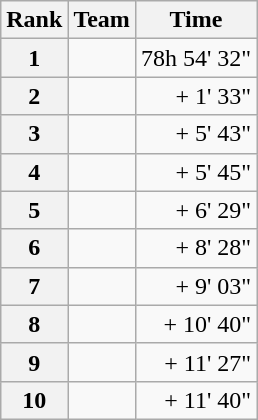<table class="wikitable">
<tr>
<th scope="col">Rank</th>
<th scope="col">Team</th>
<th scope="col">Time</th>
</tr>
<tr>
<th scope="row">1</th>
<td> </td>
<td align="right">78h 54' 32"</td>
</tr>
<tr>
<th scope="row">2</th>
<td> </td>
<td align="right">+ 1' 33"</td>
</tr>
<tr>
<th scope="row">3</th>
<td> </td>
<td align="right">+ 5' 43"</td>
</tr>
<tr>
<th scope="row">4</th>
<td> </td>
<td align="right">+ 5' 45"</td>
</tr>
<tr>
<th scope="row">5</th>
<td> </td>
<td align="right">+ 6' 29"</td>
</tr>
<tr>
<th scope="row">6</th>
<td> </td>
<td align="right">+ 8' 28"</td>
</tr>
<tr>
<th scope="row">7</th>
<td> </td>
<td align="right">+ 9' 03"</td>
</tr>
<tr>
<th scope="row">8</th>
<td> </td>
<td align="right">+ 10' 40"</td>
</tr>
<tr>
<th scope="row">9</th>
<td> </td>
<td align="right">+ 11' 27"</td>
</tr>
<tr>
<th scope="row">10</th>
<td> </td>
<td align="right">+ 11' 40"</td>
</tr>
</table>
